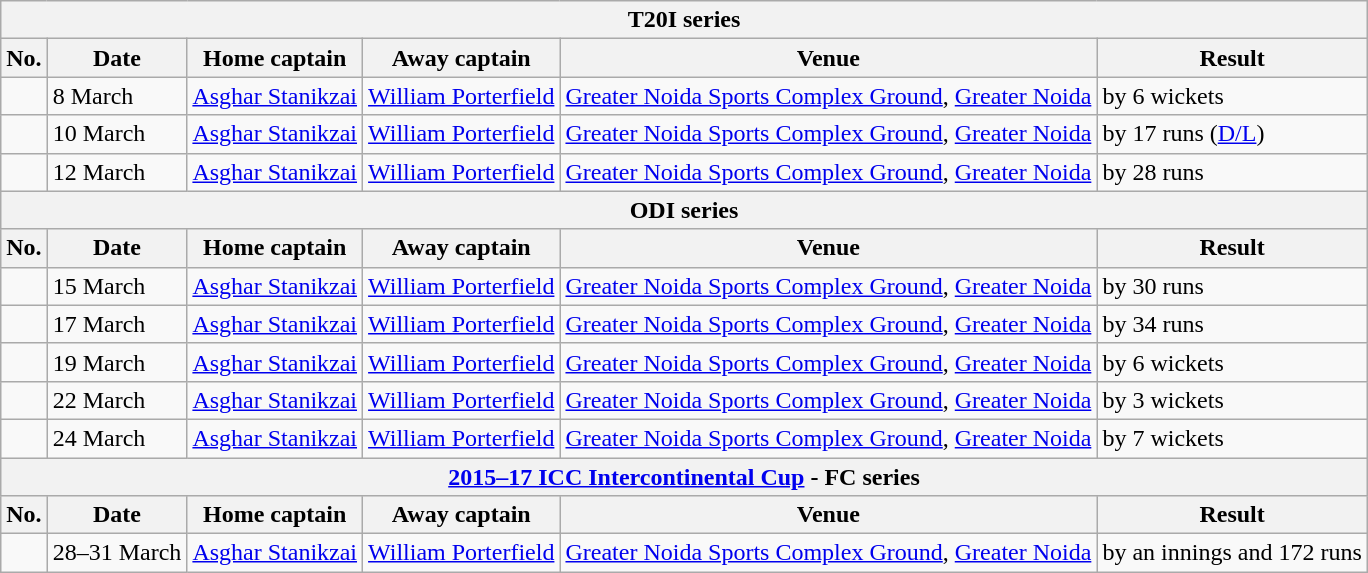<table class="wikitable">
<tr>
<th colspan="6">T20I series</th>
</tr>
<tr>
<th>No.</th>
<th>Date</th>
<th>Home captain</th>
<th>Away captain</th>
<th>Venue</th>
<th>Result</th>
</tr>
<tr>
<td></td>
<td>8 March</td>
<td><a href='#'>Asghar Stanikzai</a></td>
<td><a href='#'>William Porterfield</a></td>
<td><a href='#'>Greater Noida Sports Complex Ground</a>, <a href='#'>Greater Noida</a></td>
<td> by 6 wickets</td>
</tr>
<tr>
<td></td>
<td>10 March</td>
<td><a href='#'>Asghar Stanikzai</a></td>
<td><a href='#'>William Porterfield</a></td>
<td><a href='#'>Greater Noida Sports Complex Ground</a>, <a href='#'>Greater Noida</a></td>
<td> by 17 runs (<a href='#'>D/L</a>)</td>
</tr>
<tr>
<td></td>
<td>12 March</td>
<td><a href='#'>Asghar Stanikzai</a></td>
<td><a href='#'>William Porterfield</a></td>
<td><a href='#'>Greater Noida Sports Complex Ground</a>, <a href='#'>Greater Noida</a></td>
<td> by 28 runs</td>
</tr>
<tr>
<th colspan="6">ODI series</th>
</tr>
<tr>
<th>No.</th>
<th>Date</th>
<th>Home captain</th>
<th>Away captain</th>
<th>Venue</th>
<th>Result</th>
</tr>
<tr>
<td></td>
<td>15 March</td>
<td><a href='#'>Asghar Stanikzai</a></td>
<td><a href='#'>William Porterfield</a></td>
<td><a href='#'>Greater Noida Sports Complex Ground</a>, <a href='#'>Greater Noida</a></td>
<td> by 30 runs</td>
</tr>
<tr>
<td></td>
<td>17 March</td>
<td><a href='#'>Asghar Stanikzai</a></td>
<td><a href='#'>William Porterfield</a></td>
<td><a href='#'>Greater Noida Sports Complex Ground</a>, <a href='#'>Greater Noida</a></td>
<td> by 34 runs</td>
</tr>
<tr>
<td></td>
<td>19 March</td>
<td><a href='#'>Asghar Stanikzai</a></td>
<td><a href='#'>William Porterfield</a></td>
<td><a href='#'>Greater Noida Sports Complex Ground</a>, <a href='#'>Greater Noida</a></td>
<td> by 6 wickets</td>
</tr>
<tr>
<td></td>
<td>22 March</td>
<td><a href='#'>Asghar Stanikzai</a></td>
<td><a href='#'>William Porterfield</a></td>
<td><a href='#'>Greater Noida Sports Complex Ground</a>, <a href='#'>Greater Noida</a></td>
<td> by 3 wickets</td>
</tr>
<tr>
<td></td>
<td>24 March</td>
<td><a href='#'>Asghar Stanikzai</a></td>
<td><a href='#'>William Porterfield</a></td>
<td><a href='#'>Greater Noida Sports Complex Ground</a>, <a href='#'>Greater Noida</a></td>
<td> by 7 wickets</td>
</tr>
<tr>
<th colspan="6"><a href='#'>2015–17 ICC Intercontinental Cup</a> - FC series</th>
</tr>
<tr>
<th>No.</th>
<th>Date</th>
<th>Home captain</th>
<th>Away captain</th>
<th>Venue</th>
<th>Result</th>
</tr>
<tr>
<td></td>
<td>28–31 March</td>
<td><a href='#'>Asghar Stanikzai</a></td>
<td><a href='#'>William Porterfield</a></td>
<td><a href='#'>Greater Noida Sports Complex Ground</a>, <a href='#'>Greater Noida</a></td>
<td> by an innings and 172 runs</td>
</tr>
</table>
